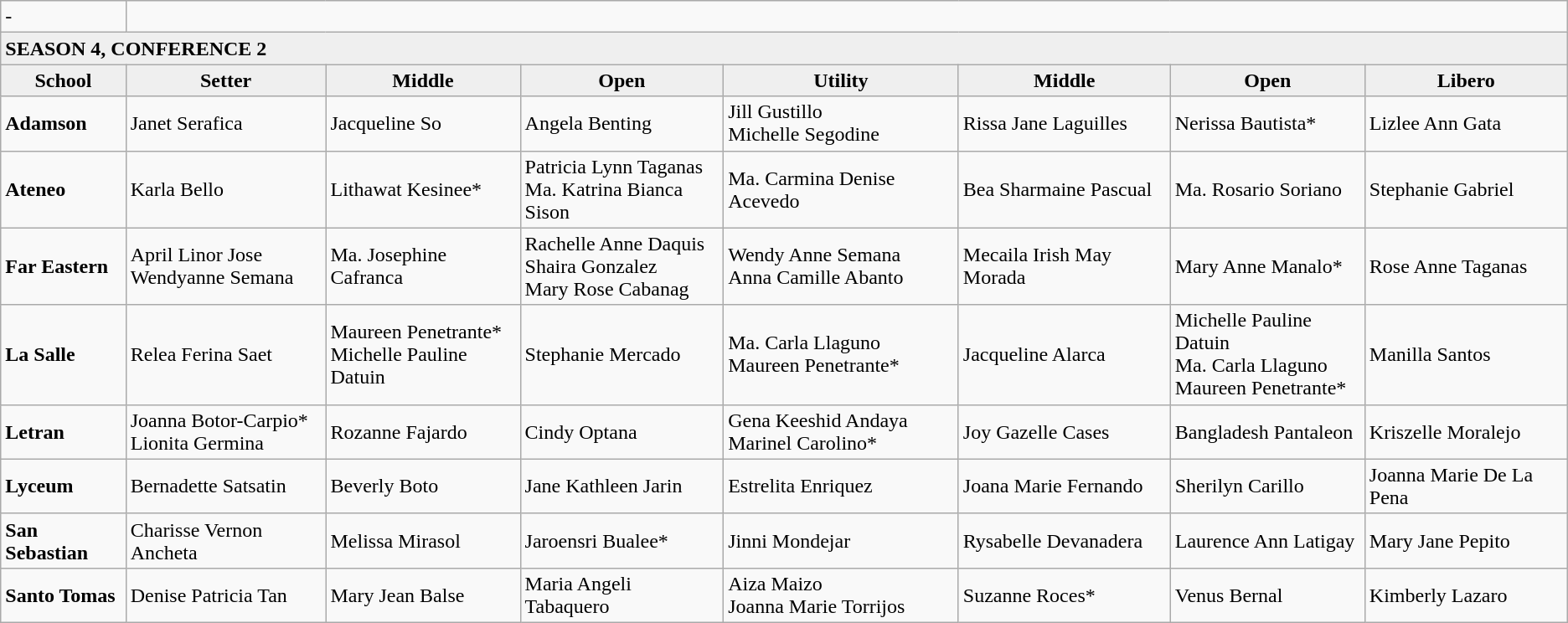<table class="wikitable">
<tr>
<td>-</td>
</tr>
<tr style="background:#efefef;">
<td colspan=8><strong>SEASON 4, CONFERENCE 2</strong></td>
</tr>
<tr>
<th style="background:#efefef;">School</th>
<th style="background:#efefef;">Setter</th>
<th style="background:#efefef;">Middle</th>
<th style="background:#efefef;">Open</th>
<th style="background:#efefef;">Utility</th>
<th style="background:#efefef;">Middle</th>
<th style="background:#efefef;">Open</th>
<th style="background:#efefef;">Libero</th>
</tr>
<tr>
<td><strong>Adamson</strong></td>
<td>Janet Serafica</td>
<td>Jacqueline So</td>
<td>Angela Benting</td>
<td>Jill Gustillo<br>Michelle Segodine</td>
<td>Rissa Jane Laguilles</td>
<td>Nerissa Bautista*</td>
<td>Lizlee Ann Gata</td>
</tr>
<tr>
<td><strong>Ateneo</strong></td>
<td>Karla Bello</td>
<td>Lithawat Kesinee*</td>
<td>Patricia Lynn Taganas<br>Ma. Katrina Bianca Sison</td>
<td>Ma. Carmina Denise Acevedo</td>
<td>Bea Sharmaine Pascual</td>
<td>Ma. Rosario Soriano</td>
<td>Stephanie Gabriel</td>
</tr>
<tr>
<td><strong>Far Eastern</strong></td>
<td>April Linor Jose<br>Wendyanne Semana</td>
<td>Ma. Josephine Cafranca</td>
<td>Rachelle Anne Daquis<br>Shaira Gonzalez<br>Mary Rose Cabanag</td>
<td>Wendy Anne Semana<br>Anna Camille Abanto</td>
<td>Mecaila Irish May Morada</td>
<td>Mary Anne Manalo*</td>
<td>Rose Anne Taganas</td>
</tr>
<tr>
<td><strong>La Salle</strong></td>
<td>Relea Ferina Saet</td>
<td>Maureen Penetrante*<br>Michelle Pauline Datuin</td>
<td>Stephanie Mercado</td>
<td>Ma. Carla Llaguno<br>Maureen Penetrante*</td>
<td>Jacqueline Alarca</td>
<td>Michelle Pauline Datuin<br>Ma. Carla Llaguno<br>Maureen Penetrante*</td>
<td>Manilla Santos</td>
</tr>
<tr>
<td><strong>Letran</strong></td>
<td>Joanna Botor-Carpio*<br> Lionita Germina</td>
<td>Rozanne Fajardo</td>
<td>Cindy Optana</td>
<td>Gena Keeshid Andaya<br> Marinel Carolino*</td>
<td>Joy Gazelle Cases</td>
<td>Bangladesh Pantaleon</td>
<td>Kriszelle Moralejo</td>
</tr>
<tr>
<td><strong>Lyceum</strong></td>
<td>Bernadette Satsatin</td>
<td>Beverly Boto</td>
<td>Jane Kathleen Jarin</td>
<td>Estrelita Enriquez</td>
<td>Joana Marie Fernando</td>
<td>Sherilyn Carillo</td>
<td>Joanna Marie De La Pena</td>
</tr>
<tr>
<td><strong>San Sebastian</strong></td>
<td>Charisse Vernon Ancheta</td>
<td>Melissa Mirasol</td>
<td>Jaroensri Bualee*</td>
<td>Jinni Mondejar</td>
<td>Rysabelle Devanadera</td>
<td>Laurence Ann Latigay</td>
<td>Mary Jane Pepito</td>
</tr>
<tr>
<td><strong>Santo Tomas</strong></td>
<td>Denise Patricia Tan</td>
<td>Mary Jean Balse</td>
<td>Maria Angeli Tabaquero</td>
<td>Aiza Maizo<br>Joanna Marie Torrijos</td>
<td>Suzanne Roces*</td>
<td>Venus Bernal</td>
<td>Kimberly Lazaro</td>
</tr>
</table>
